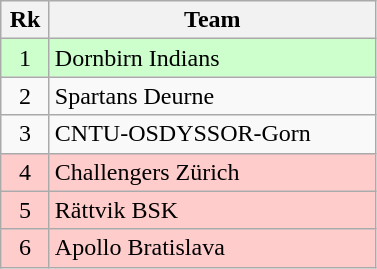<table class="wikitable" style="text-align:center">
<tr>
<th width="25">Rk</th>
<th width="210">Team</th>
</tr>
<tr style="background-color:#ccffcc;">
<td>1</td>
<td style="text-align:left;"> Dornbirn Indians</td>
</tr>
<tr>
<td>2</td>
<td style="text-align:left;"> Spartans Deurne</td>
</tr>
<tr>
<td>3</td>
<td style="text-align:left;"> CNTU-OSDYSSOR-Gorn</td>
</tr>
<tr style="background-color:#ffcccc;">
<td>4</td>
<td style="text-align:left;"> Challengers Zürich</td>
</tr>
<tr style="background-color:#ffcccc;">
<td>5</td>
<td style="text-align:left;"> Rättvik BSK</td>
</tr>
<tr style="background-color:#ffcccc;">
<td>6</td>
<td style="text-align:left;"> Apollo Bratislava</td>
</tr>
</table>
